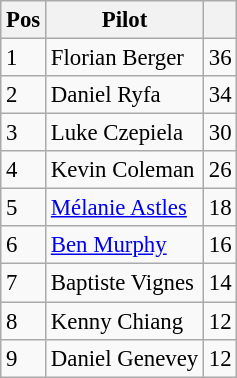<table class="wikitable" style="font-size: 95%;">
<tr>
<th>Pos</th>
<th>Pilot</th>
<th></th>
</tr>
<tr>
<td>1</td>
<td> Florian Berger</td>
<td align="right">36</td>
</tr>
<tr>
<td>2</td>
<td> Daniel Ryfa</td>
<td align="right">34</td>
</tr>
<tr>
<td>3</td>
<td> Luke Czepiela</td>
<td align="right">30</td>
</tr>
<tr>
<td>4</td>
<td> Kevin Coleman</td>
<td align="right">26</td>
</tr>
<tr>
<td>5</td>
<td> <a href='#'>Mélanie Astles</a></td>
<td align="right">18</td>
</tr>
<tr>
<td>6</td>
<td> <a href='#'>Ben Murphy</a></td>
<td align="right">16</td>
</tr>
<tr>
<td>7</td>
<td> Baptiste Vignes</td>
<td align="right">14</td>
</tr>
<tr>
<td>8</td>
<td> Kenny Chiang</td>
<td align="right">12</td>
</tr>
<tr>
<td>9</td>
<td> Daniel Genevey</td>
<td align="right">12</td>
</tr>
</table>
